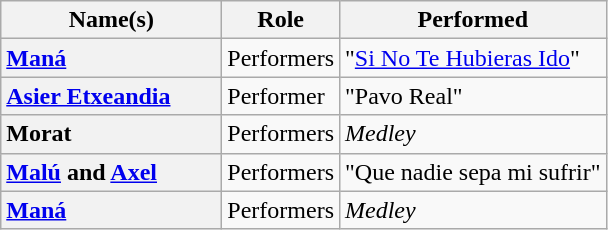<table class="wikitable plainrowheaders sortable" style="text-align:left;">
<tr>
<th scope="col" width="140">Name(s)</th>
<th scope="col" align="center">Role</th>
<th scope="col" align="center">Performed</th>
</tr>
<tr>
<th scope=row rowspan=1 style="text-align:left"><a href='#'>Maná</a></th>
<td>Performers</td>
<td>"<a href='#'>Si No Te Hubieras Ido</a>"</td>
</tr>
<tr>
<th scope=row rowspan=1 style="text-align:left"><a href='#'>Asier Etxeandia</a></th>
<td>Performer</td>
<td>"Pavo Real"</td>
</tr>
<tr>
<th scope=row rowspan=1 style="text-align:left">Morat</th>
<td>Performers</td>
<td><em>Medley</em></td>
</tr>
<tr>
<th scope=row rowspan=1 style="text-align:left"><a href='#'>Malú</a> and <a href='#'>Axel</a></th>
<td>Performers</td>
<td>"Que nadie sepa mi sufrir"</td>
</tr>
<tr>
<th scope=row rowspan=1 style="text-align:left"><a href='#'>Maná</a></th>
<td>Performers</td>
<td><em>Medley</em></td>
</tr>
</table>
